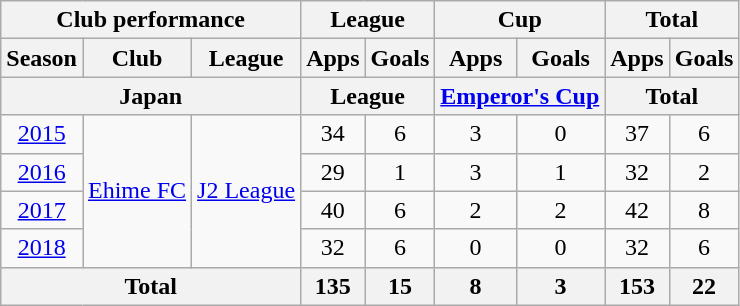<table class="wikitable" style="text-align:center;">
<tr>
<th colspan=3>Club performance</th>
<th colspan=2>League</th>
<th colspan=2>Cup</th>
<th colspan=2>Total</th>
</tr>
<tr>
<th>Season</th>
<th>Club</th>
<th>League</th>
<th>Apps</th>
<th>Goals</th>
<th>Apps</th>
<th>Goals</th>
<th>Apps</th>
<th>Goals</th>
</tr>
<tr>
<th colspan=3>Japan</th>
<th colspan=2>League</th>
<th colspan=2><a href='#'>Emperor's Cup</a></th>
<th colspan=2>Total</th>
</tr>
<tr>
<td><a href='#'>2015</a></td>
<td rowspan="4"><a href='#'>Ehime FC</a></td>
<td rowspan="4"><a href='#'>J2 League</a></td>
<td>34</td>
<td>6</td>
<td>3</td>
<td>0</td>
<td>37</td>
<td>6</td>
</tr>
<tr>
<td><a href='#'>2016</a></td>
<td>29</td>
<td>1</td>
<td>3</td>
<td>1</td>
<td>32</td>
<td>2</td>
</tr>
<tr>
<td><a href='#'>2017</a></td>
<td>40</td>
<td>6</td>
<td>2</td>
<td>2</td>
<td>42</td>
<td>8</td>
</tr>
<tr>
<td><a href='#'>2018</a></td>
<td>32</td>
<td>6</td>
<td>0</td>
<td>0</td>
<td>32</td>
<td>6</td>
</tr>
<tr>
<th colspan=3>Total</th>
<th>135</th>
<th>15</th>
<th>8</th>
<th>3</th>
<th>153</th>
<th>22</th>
</tr>
</table>
